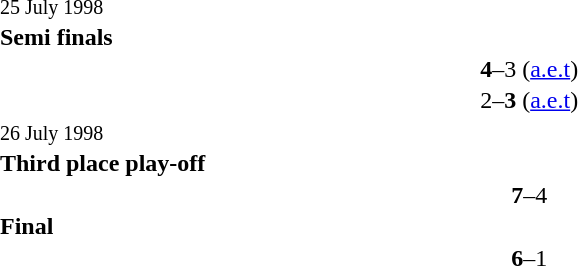<table width=100% cellspacing=1>
<tr>
<th width=22%></th>
<th width=12%></th>
<th></th>
</tr>
<tr>
<td><small>25 July 1998</small></td>
</tr>
<tr>
<td><strong>Semi finals</strong></td>
</tr>
<tr>
<td align=right><strong></strong></td>
<td align=center><strong>4</strong>–3 (<a href='#'>a.e.t</a>)</td>
<td></td>
</tr>
<tr>
<td align=right></td>
<td align=center>2–<strong>3</strong> (<a href='#'>a.e.t</a>)</td>
<td><strong></strong></td>
</tr>
<tr>
<td><small>26 July 1998</small></td>
</tr>
<tr>
<td><strong>Third place play-off</strong></td>
</tr>
<tr>
<td align=right><strong></strong></td>
<td align=center><strong>7</strong>–4</td>
<td></td>
</tr>
<tr>
<td><strong>Final</strong></td>
</tr>
<tr>
<td align=right><strong></strong></td>
<td align=center><strong>6</strong>–1</td>
<td></td>
</tr>
</table>
